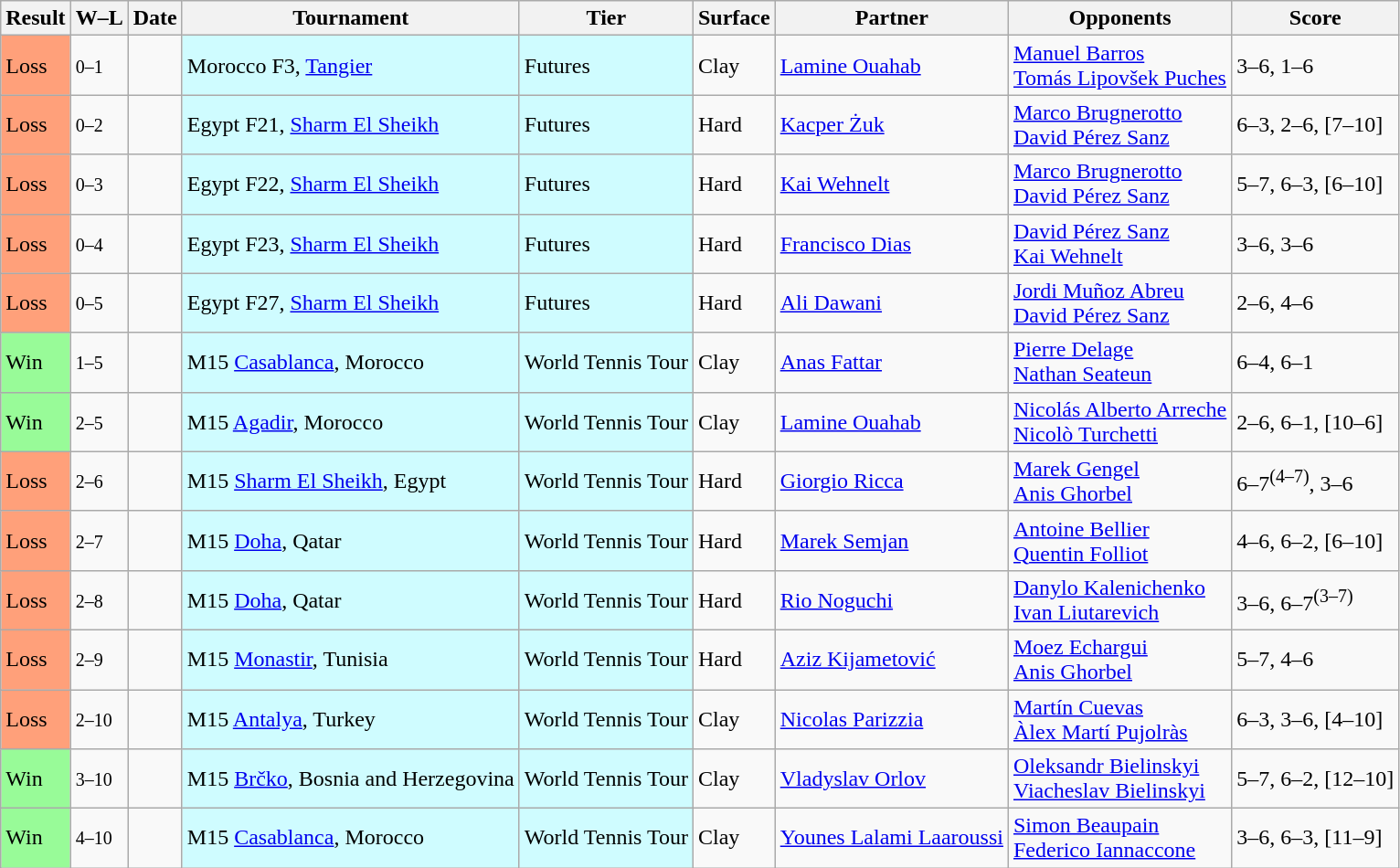<table class="sortable wikitable">
<tr>
<th>Result</th>
<th class="unsortable">W–L</th>
<th>Date</th>
<th>Tournament</th>
<th>Tier</th>
<th>Surface</th>
<th>Partner</th>
<th>Opponents</th>
<th class="unsortable">Score</th>
</tr>
<tr>
<td bgcolor=FFA07A>Loss</td>
<td><small>0–1</small></td>
<td></td>
<td style="background:#cffcff;">Morocco F3, <a href='#'>Tangier</a></td>
<td style="background:#cffcff;">Futures</td>
<td>Clay</td>
<td> <a href='#'>Lamine Ouahab</a></td>
<td> <a href='#'>Manuel Barros</a><br> <a href='#'>Tomás Lipovšek Puches</a></td>
<td>3–6, 1–6</td>
</tr>
<tr>
<td bgcolor=FFA07A>Loss</td>
<td><small>0–2</small></td>
<td></td>
<td style="background:#cffcff;">Egypt F21, <a href='#'>Sharm El Sheikh</a></td>
<td style="background:#cffcff;">Futures</td>
<td>Hard</td>
<td> <a href='#'>Kacper Żuk</a></td>
<td> <a href='#'>Marco Brugnerotto</a><br> <a href='#'>David Pérez Sanz</a></td>
<td>6–3, 2–6, [7–10]</td>
</tr>
<tr>
<td bgcolor=FFA07A>Loss</td>
<td><small>0–3</small></td>
<td></td>
<td style="background:#cffcff;">Egypt F22, <a href='#'>Sharm El Sheikh</a></td>
<td style="background:#cffcff;">Futures</td>
<td>Hard</td>
<td> <a href='#'>Kai Wehnelt</a></td>
<td> <a href='#'>Marco Brugnerotto</a><br> <a href='#'>David Pérez Sanz</a></td>
<td>5–7, 6–3, [6–10]</td>
</tr>
<tr>
<td bgcolor=FFA07A>Loss</td>
<td><small>0–4</small></td>
<td></td>
<td style="background:#cffcff;">Egypt F23, <a href='#'>Sharm El Sheikh</a></td>
<td style="background:#cffcff;">Futures</td>
<td>Hard</td>
<td> <a href='#'>Francisco Dias</a></td>
<td> <a href='#'>David Pérez Sanz</a><br> <a href='#'>Kai Wehnelt</a></td>
<td>3–6, 3–6</td>
</tr>
<tr>
<td bgcolor=FFA07A>Loss</td>
<td><small>0–5</small></td>
<td></td>
<td style="background:#cffcff;">Egypt F27, <a href='#'>Sharm El Sheikh</a></td>
<td style="background:#cffcff;">Futures</td>
<td>Hard</td>
<td> <a href='#'>Ali Dawani</a></td>
<td> <a href='#'>Jordi Muñoz Abreu</a><br> <a href='#'>David Pérez Sanz</a></td>
<td>2–6, 4–6</td>
</tr>
<tr>
<td bgcolor=98FB98>Win</td>
<td><small>1–5</small></td>
<td></td>
<td style="background:#cffcff;">M15 <a href='#'>Casablanca</a>, Morocco</td>
<td style="background:#cffcff;">World Tennis Tour</td>
<td>Clay</td>
<td> <a href='#'>Anas Fattar</a></td>
<td> <a href='#'>Pierre Delage</a><br> <a href='#'>Nathan Seateun</a></td>
<td>6–4, 6–1</td>
</tr>
<tr>
<td bgcolor=98FB98>Win</td>
<td><small>2–5</small></td>
<td></td>
<td style="background:#cffcff;">M15 <a href='#'>Agadir</a>, Morocco</td>
<td style="background:#cffcff;">World Tennis Tour</td>
<td>Clay</td>
<td> <a href='#'>Lamine Ouahab</a></td>
<td> <a href='#'>Nicolás Alberto Arreche</a><br> <a href='#'>Nicolò Turchetti</a></td>
<td>2–6, 6–1, [10–6]</td>
</tr>
<tr>
<td bgcolor=FFA07A>Loss</td>
<td><small>2–6</small></td>
<td></td>
<td style="background:#cffcff;">M15 <a href='#'>Sharm El Sheikh</a>, Egypt</td>
<td style="background:#cffcff;">World Tennis Tour</td>
<td>Hard</td>
<td> <a href='#'>Giorgio Ricca</a></td>
<td> <a href='#'>Marek Gengel</a><br> <a href='#'>Anis Ghorbel</a></td>
<td>6–7<sup>(4–7)</sup>, 3–6</td>
</tr>
<tr>
<td bgcolor=FFA07A>Loss</td>
<td><small>2–7</small></td>
<td></td>
<td style="background:#cffcff;">M15 <a href='#'>Doha</a>, Qatar</td>
<td style="background:#cffcff;">World Tennis Tour</td>
<td>Hard</td>
<td> <a href='#'>Marek Semjan</a></td>
<td> <a href='#'>Antoine Bellier</a><br> <a href='#'>Quentin Folliot</a></td>
<td>4–6, 6–2, [6–10]</td>
</tr>
<tr>
<td bgcolor=FFA07A>Loss</td>
<td><small>2–8</small></td>
<td></td>
<td style="background:#cffcff;">M15 <a href='#'>Doha</a>, Qatar</td>
<td style="background:#cffcff;">World Tennis Tour</td>
<td>Hard</td>
<td> <a href='#'>Rio Noguchi</a></td>
<td> <a href='#'>Danylo Kalenichenko</a><br> <a href='#'>Ivan Liutarevich</a></td>
<td>3–6, 6–7<sup>(3–7)</sup></td>
</tr>
<tr>
<td bgcolor=FFA07A>Loss</td>
<td><small>2–9</small></td>
<td></td>
<td style="background:#cffcff;">M15 <a href='#'>Monastir</a>, Tunisia</td>
<td style="background:#cffcff;">World Tennis Tour</td>
<td>Hard</td>
<td> <a href='#'>Aziz Kijametović</a></td>
<td> <a href='#'>Moez Echargui</a><br> <a href='#'>Anis Ghorbel</a></td>
<td>5–7, 4–6</td>
</tr>
<tr>
<td bgcolor=FFA07A>Loss</td>
<td><small>2–10</small></td>
<td></td>
<td style="background:#cffcff;">M15 <a href='#'>Antalya</a>, Turkey</td>
<td style="background:#cffcff;">World Tennis Tour</td>
<td>Clay</td>
<td> <a href='#'>Nicolas Parizzia</a></td>
<td> <a href='#'>Martín Cuevas</a><br> <a href='#'>Àlex Martí Pujolràs</a></td>
<td>6–3, 3–6, [4–10]</td>
</tr>
<tr>
<td bgcolor=98FB98>Win</td>
<td><small>3–10</small></td>
<td></td>
<td style="background:#cffcff;">M15 <a href='#'>Brčko</a>, Bosnia and Herzegovina</td>
<td style="background:#cffcff;">World Tennis Tour</td>
<td>Clay</td>
<td> <a href='#'>Vladyslav Orlov</a></td>
<td> <a href='#'>Oleksandr Bielinskyi</a><br> <a href='#'>Viacheslav Bielinskyi</a></td>
<td>5–7, 6–2, [12–10]</td>
</tr>
<tr>
<td bgcolor=98FB98>Win</td>
<td><small>4–10</small></td>
<td></td>
<td style="background:#cffcff;">M15 <a href='#'>Casablanca</a>, Morocco</td>
<td style="background:#cffcff;">World Tennis Tour</td>
<td>Clay</td>
<td> <a href='#'>Younes Lalami Laaroussi</a></td>
<td> <a href='#'>Simon Beaupain</a><br> <a href='#'>Federico Iannaccone</a></td>
<td>3–6, 6–3, [11–9]</td>
</tr>
</table>
